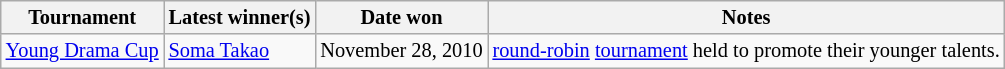<table class="wikitable" style="font-size:85%;">
<tr>
<th>Tournament</th>
<th>Latest winner(s)</th>
<th>Date won</th>
<th>Notes</th>
</tr>
<tr>
<td><a href='#'>Young Drama Cup</a></td>
<td><a href='#'>Soma Takao</a></td>
<td>November 28, 2010</td>
<td><a href='#'>round-robin</a> <a href='#'>tournament</a> held to promote their younger talents.</td>
</tr>
</table>
